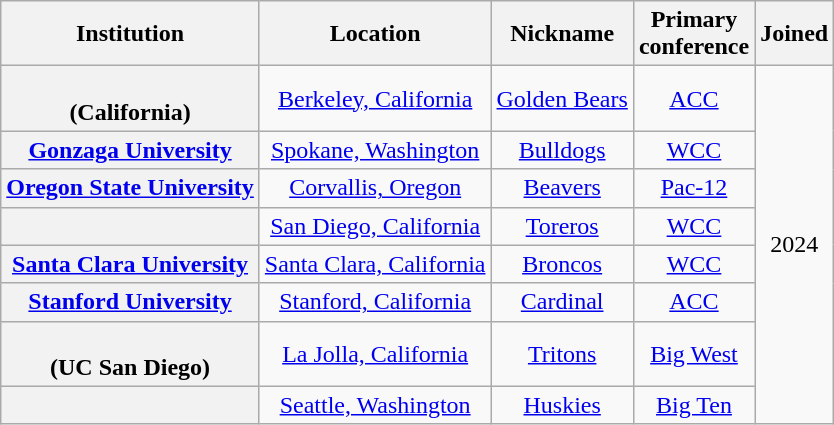<table class="wikitable sortable" style="text-align:center">
<tr>
<th>Institution</th>
<th>Location</th>
<th>Nickname</th>
<th>Primary<br>conference</th>
<th>Joined</th>
</tr>
<tr>
<th><br>(California)</th>
<td><a href='#'>Berkeley, California</a></td>
<td><a href='#'>Golden Bears</a></td>
<td><a href='#'>ACC</a></td>
<td rowspan=8>2024</td>
</tr>
<tr>
<th><a href='#'>Gonzaga University</a></th>
<td><a href='#'>Spokane, Washington</a></td>
<td><a href='#'>Bulldogs</a></td>
<td><a href='#'>WCC</a><br></td>
</tr>
<tr>
<th><a href='#'>Oregon State University</a></th>
<td><a href='#'>Corvallis, Oregon</a></td>
<td><a href='#'>Beavers</a></td>
<td><a href='#'>Pac-12</a></td>
</tr>
<tr>
<th></th>
<td><a href='#'>San Diego, California</a></td>
<td><a href='#'>Toreros</a></td>
<td><a href='#'>WCC</a></td>
</tr>
<tr>
<th><a href='#'>Santa Clara University</a></th>
<td><a href='#'>Santa Clara, California</a></td>
<td><a href='#'>Broncos</a></td>
<td><a href='#'>WCC</a></td>
</tr>
<tr>
<th><a href='#'>Stanford University</a></th>
<td><a href='#'>Stanford, California</a></td>
<td><a href='#'>Cardinal</a></td>
<td><a href='#'>ACC</a></td>
</tr>
<tr>
<th><br>(UC San Diego)</th>
<td><a href='#'>La Jolla, California</a></td>
<td><a href='#'>Tritons</a></td>
<td><a href='#'>Big West</a></td>
</tr>
<tr>
<th></th>
<td><a href='#'>Seattle, Washington</a></td>
<td><a href='#'>Huskies</a></td>
<td><a href='#'>Big Ten</a></td>
</tr>
</table>
